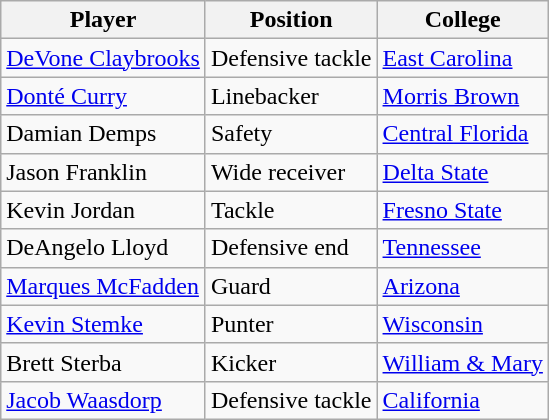<table class="wikitable">
<tr>
<th>Player</th>
<th>Position</th>
<th>College</th>
</tr>
<tr>
<td><a href='#'>DeVone Claybrooks</a></td>
<td>Defensive tackle</td>
<td><a href='#'>East Carolina</a></td>
</tr>
<tr>
<td><a href='#'>Donté Curry</a></td>
<td>Linebacker</td>
<td><a href='#'>Morris Brown</a></td>
</tr>
<tr>
<td>Damian Demps</td>
<td>Safety</td>
<td><a href='#'>Central Florida</a></td>
</tr>
<tr>
<td>Jason Franklin</td>
<td>Wide receiver</td>
<td><a href='#'>Delta State</a></td>
</tr>
<tr>
<td>Kevin Jordan</td>
<td>Tackle</td>
<td><a href='#'>Fresno State</a></td>
</tr>
<tr>
<td>DeAngelo Lloyd</td>
<td>Defensive end</td>
<td><a href='#'>Tennessee</a></td>
</tr>
<tr>
<td><a href='#'>Marques McFadden</a></td>
<td>Guard</td>
<td><a href='#'>Arizona</a></td>
</tr>
<tr>
<td><a href='#'>Kevin Stemke</a></td>
<td>Punter</td>
<td><a href='#'>Wisconsin</a></td>
</tr>
<tr>
<td>Brett Sterba</td>
<td>Kicker</td>
<td><a href='#'>William & Mary</a></td>
</tr>
<tr>
<td><a href='#'>Jacob Waasdorp</a></td>
<td>Defensive tackle</td>
<td><a href='#'>California</a></td>
</tr>
</table>
